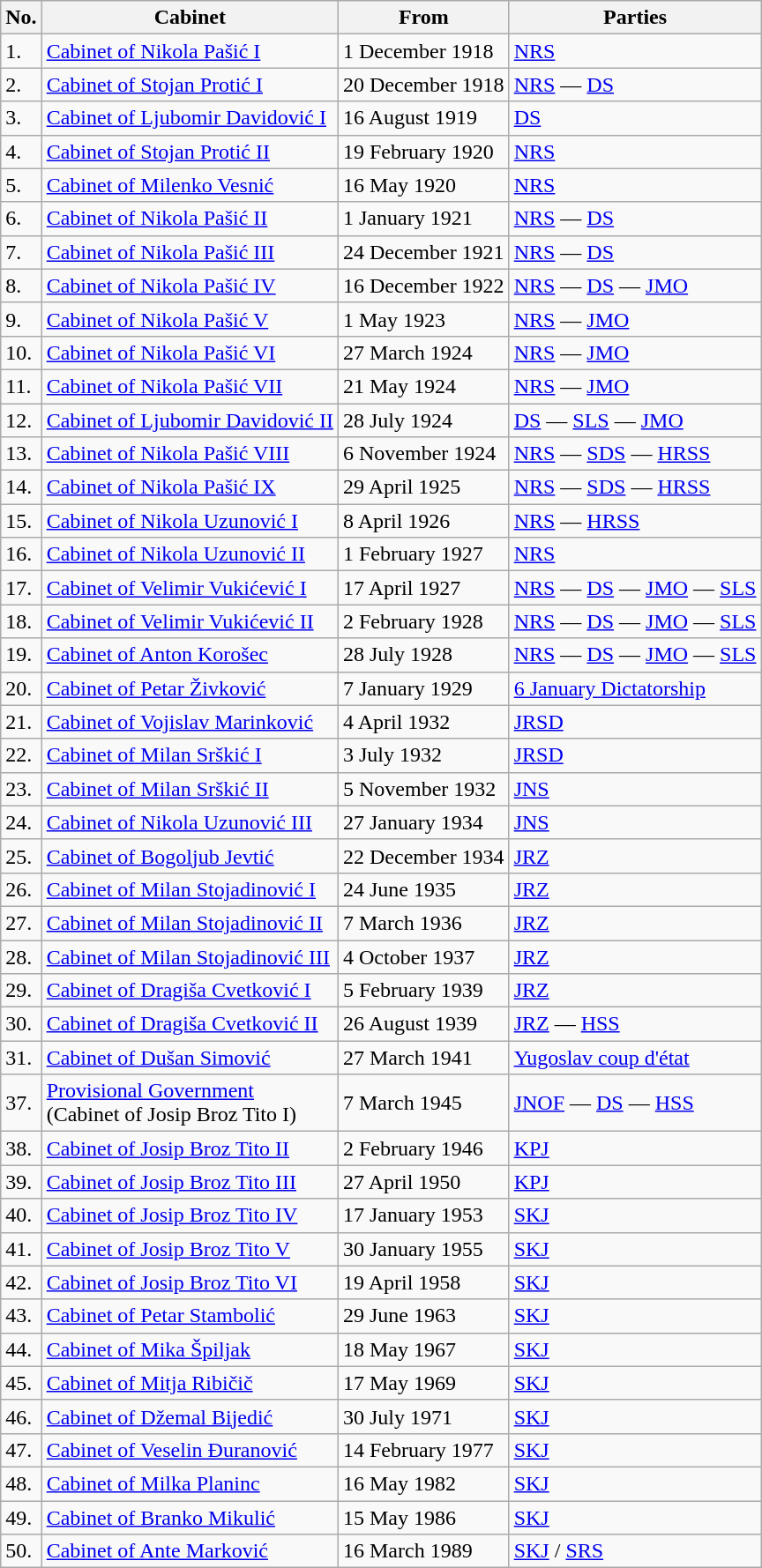<table class="wikitable">
<tr>
<th>No.</th>
<th>Cabinet</th>
<th>From</th>
<th>Parties</th>
</tr>
<tr>
<td>1.</td>
<td><a href='#'>Cabinet of Nikola Pašić I</a></td>
<td>1 December 1918</td>
<td><a href='#'>NRS</a></td>
</tr>
<tr>
<td>2.</td>
<td><a href='#'>Cabinet of Stojan Protić I</a></td>
<td>20 December 1918</td>
<td><a href='#'>NRS</a> — <a href='#'>DS</a></td>
</tr>
<tr>
<td>3.</td>
<td><a href='#'>Cabinet of Ljubomir Davidović I</a></td>
<td>16 August 1919</td>
<td><a href='#'>DS</a></td>
</tr>
<tr>
<td>4.</td>
<td><a href='#'>Cabinet of Stojan Protić II</a></td>
<td>19 February 1920</td>
<td><a href='#'>NRS</a></td>
</tr>
<tr>
<td>5.</td>
<td><a href='#'>Cabinet of Milenko Vesnić</a></td>
<td>16 May 1920</td>
<td><a href='#'>NRS</a></td>
</tr>
<tr>
<td>6.</td>
<td><a href='#'>Cabinet of Nikola Pašić II</a></td>
<td>1 January 1921</td>
<td><a href='#'>NRS</a> — <a href='#'>DS</a></td>
</tr>
<tr>
<td>7.</td>
<td><a href='#'>Cabinet of Nikola Pašić III</a></td>
<td>24 December 1921</td>
<td><a href='#'>NRS</a> — <a href='#'>DS</a></td>
</tr>
<tr>
<td>8.</td>
<td><a href='#'>Cabinet of Nikola Pašić IV</a></td>
<td>16 December 1922</td>
<td><a href='#'>NRS</a> — <a href='#'>DS</a> — <a href='#'>JMO</a></td>
</tr>
<tr>
<td>9.</td>
<td><a href='#'>Cabinet of Nikola Pašić V</a></td>
<td>1 May 1923</td>
<td><a href='#'>NRS</a> — <a href='#'>JMO</a></td>
</tr>
<tr>
<td>10.</td>
<td><a href='#'>Cabinet of Nikola Pašić VI</a></td>
<td>27 March 1924</td>
<td><a href='#'>NRS</a> — <a href='#'>JMO</a></td>
</tr>
<tr>
<td>11.</td>
<td><a href='#'>Cabinet of Nikola Pašić VII</a></td>
<td>21 May 1924</td>
<td><a href='#'>NRS</a> — <a href='#'>JMO</a></td>
</tr>
<tr>
<td>12.</td>
<td><a href='#'>Cabinet of Ljubomir Davidović II</a></td>
<td>28 July 1924</td>
<td><a href='#'>DS</a> — <a href='#'>SLS</a> — <a href='#'>JMO</a></td>
</tr>
<tr>
<td>13.</td>
<td><a href='#'>Cabinet of Nikola Pašić VIII</a></td>
<td>6 November 1924</td>
<td><a href='#'>NRS</a> — <a href='#'>SDS</a> — <a href='#'>HRSS</a></td>
</tr>
<tr>
<td>14.</td>
<td><a href='#'>Cabinet of Nikola Pašić IX</a></td>
<td>29 April 1925</td>
<td><a href='#'>NRS</a> — <a href='#'>SDS</a> — <a href='#'>HRSS</a></td>
</tr>
<tr>
<td>15.</td>
<td><a href='#'>Cabinet of Nikola Uzunović I</a></td>
<td>8 April 1926</td>
<td><a href='#'>NRS</a> — <a href='#'>HRSS</a></td>
</tr>
<tr>
<td>16.</td>
<td><a href='#'>Cabinet of Nikola Uzunović II</a></td>
<td>1 February 1927</td>
<td><a href='#'>NRS</a></td>
</tr>
<tr>
<td>17.</td>
<td><a href='#'>Cabinet of Velimir Vukićević I</a></td>
<td>17 April 1927</td>
<td><a href='#'>NRS</a> — <a href='#'>DS</a> — <a href='#'>JMO</a> — <a href='#'>SLS</a></td>
</tr>
<tr>
<td>18.</td>
<td><a href='#'>Cabinet of Velimir Vukićević II</a></td>
<td>2 February 1928</td>
<td><a href='#'>NRS</a> — <a href='#'>DS</a> — <a href='#'>JMO</a> — <a href='#'>SLS</a></td>
</tr>
<tr>
<td>19.</td>
<td><a href='#'>Cabinet of Anton Korošec</a></td>
<td>28 July 1928</td>
<td><a href='#'>NRS</a> — <a href='#'>DS</a> — <a href='#'>JMO</a> — <a href='#'>SLS</a></td>
</tr>
<tr>
<td>20.</td>
<td><a href='#'>Cabinet of Petar Živković</a></td>
<td>7 January 1929</td>
<td><a href='#'>6 January Dictatorship</a></td>
</tr>
<tr>
<td>21.</td>
<td><a href='#'>Cabinet of Vojislav Marinković</a></td>
<td>4 April 1932</td>
<td><a href='#'>JRSD</a></td>
</tr>
<tr>
<td>22.</td>
<td><a href='#'>Cabinet of Milan Srškić I</a></td>
<td>3 July 1932</td>
<td><a href='#'>JRSD</a></td>
</tr>
<tr>
<td>23.</td>
<td><a href='#'>Cabinet of Milan Srškić II</a></td>
<td>5 November 1932</td>
<td><a href='#'>JNS</a></td>
</tr>
<tr>
<td>24.</td>
<td><a href='#'>Cabinet of Nikola Uzunović III</a></td>
<td>27 January 1934</td>
<td><a href='#'>JNS</a></td>
</tr>
<tr>
<td>25.</td>
<td><a href='#'>Cabinet of Bogoljub Jevtić</a></td>
<td>22 December 1934</td>
<td><a href='#'>JRZ</a></td>
</tr>
<tr>
<td>26.</td>
<td><a href='#'>Cabinet of Milan Stojadinović I</a></td>
<td>24 June 1935</td>
<td><a href='#'>JRZ</a></td>
</tr>
<tr>
<td>27.</td>
<td><a href='#'>Cabinet of Milan Stojadinović II</a></td>
<td>7 March 1936</td>
<td><a href='#'>JRZ</a></td>
</tr>
<tr>
<td>28.</td>
<td><a href='#'>Cabinet of Milan Stojadinović III</a></td>
<td>4 October 1937</td>
<td><a href='#'>JRZ</a></td>
</tr>
<tr>
<td>29.</td>
<td><a href='#'>Cabinet of Dragiša Cvetković I</a></td>
<td>5 February 1939</td>
<td><a href='#'>JRZ</a></td>
</tr>
<tr>
<td>30.</td>
<td><a href='#'>Cabinet of Dragiša Cvetković II</a></td>
<td>26 August 1939</td>
<td><a href='#'>JRZ</a> — <a href='#'>HSS</a></td>
</tr>
<tr>
<td>31.</td>
<td><a href='#'>Cabinet of Dušan Simović</a></td>
<td>27 March 1941</td>
<td><a href='#'>Yugoslav coup d'état</a></td>
</tr>
<tr>
<td>37.</td>
<td><a href='#'>Provisional Government</a><br>(Cabinet of Josip Broz Tito I)</td>
<td>7 March 1945</td>
<td><a href='#'>JNOF</a> — <a href='#'>DS</a> — <a href='#'>HSS</a></td>
</tr>
<tr>
<td>38.</td>
<td><a href='#'>Cabinet of Josip Broz Tito II</a></td>
<td>2 February 1946</td>
<td><a href='#'>KPJ</a></td>
</tr>
<tr>
<td>39.</td>
<td><a href='#'>Cabinet of Josip Broz Tito III</a></td>
<td>27 April 1950</td>
<td><a href='#'>KPJ</a></td>
</tr>
<tr>
<td>40.</td>
<td><a href='#'>Cabinet of Josip Broz Tito IV</a></td>
<td>17 January 1953</td>
<td><a href='#'>SKJ</a></td>
</tr>
<tr>
<td>41.</td>
<td><a href='#'>Cabinet of Josip Broz Tito V</a></td>
<td>30 January 1955</td>
<td><a href='#'>SKJ</a></td>
</tr>
<tr>
<td>42.</td>
<td><a href='#'>Cabinet of Josip Broz Tito VI</a></td>
<td>19 April 1958</td>
<td><a href='#'>SKJ</a></td>
</tr>
<tr>
<td>43.</td>
<td><a href='#'>Cabinet of Petar Stambolić</a></td>
<td>29 June 1963</td>
<td><a href='#'>SKJ</a></td>
</tr>
<tr>
<td>44.</td>
<td><a href='#'>Cabinet of Mika Špiljak</a></td>
<td>18 May 1967</td>
<td><a href='#'>SKJ</a></td>
</tr>
<tr>
<td>45.</td>
<td><a href='#'>Cabinet of Mitja Ribičič</a></td>
<td>17 May 1969</td>
<td><a href='#'>SKJ</a></td>
</tr>
<tr>
<td>46.</td>
<td><a href='#'>Cabinet of Džemal Bijedić</a></td>
<td>30 July 1971</td>
<td><a href='#'>SKJ</a></td>
</tr>
<tr>
<td>47.</td>
<td><a href='#'>Cabinet of Veselin Đuranović</a></td>
<td>14 February 1977</td>
<td><a href='#'>SKJ</a></td>
</tr>
<tr>
<td>48.</td>
<td><a href='#'>Cabinet of Milka Planinc</a></td>
<td>16 May 1982</td>
<td><a href='#'>SKJ</a></td>
</tr>
<tr>
<td>49.</td>
<td><a href='#'>Cabinet of Branko Mikulić</a></td>
<td>15 May 1986</td>
<td><a href='#'>SKJ</a></td>
</tr>
<tr>
<td>50.</td>
<td><a href='#'>Cabinet of Ante Marković</a></td>
<td>16 March 1989</td>
<td><a href='#'>SKJ</a> / <a href='#'>SRS</a></td>
</tr>
</table>
